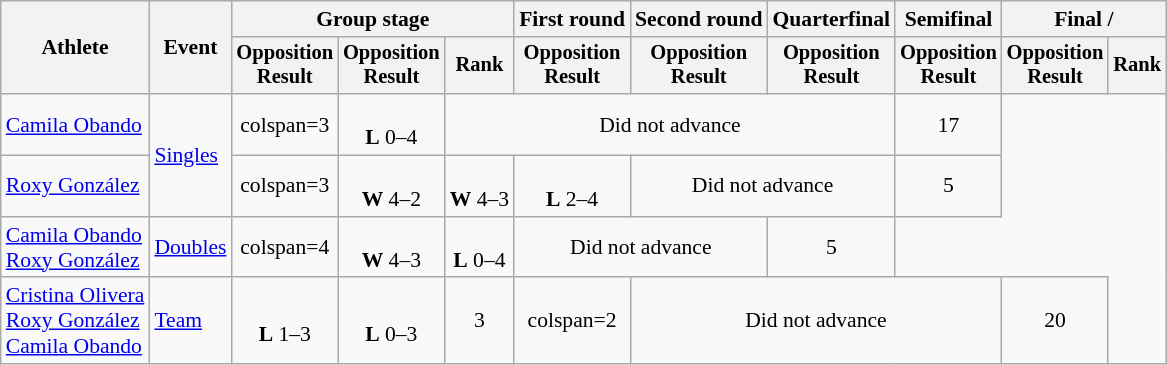<table class=wikitable style=font-size:90%;text-align:center>
<tr>
<th rowspan=2>Athlete</th>
<th rowspan=2>Event</th>
<th colspan=3>Group stage</th>
<th>First round</th>
<th>Second round</th>
<th>Quarterfinal</th>
<th>Semifinal</th>
<th colspan=2>Final / </th>
</tr>
<tr style=font-size:95%>
<th>Opposition<br>Result</th>
<th>Opposition<br>Result</th>
<th>Rank</th>
<th>Opposition<br>Result</th>
<th>Opposition<br>Result</th>
<th>Opposition<br>Result</th>
<th>Opposition<br>Result</th>
<th>Opposition<br>Result</th>
<th>Rank</th>
</tr>
<tr>
<td align=left><a href='#'>Camila Obando</a></td>
<td align=left rowspan=2><a href='#'>Singles</a></td>
<td>colspan=3 </td>
<td><br> <strong>L</strong> 0–4</td>
<td colspan=4>Did not advance</td>
<td>17</td>
</tr>
<tr>
<td align=left><a href='#'>Roxy González</a></td>
<td>colspan=3 </td>
<td><br><strong>W</strong> 4–2</td>
<td><br><strong>W</strong> 4–3</td>
<td><br><strong>L</strong> 2–4</td>
<td colspan=2>Did not advance</td>
<td>5</td>
</tr>
<tr>
<td align=left><a href='#'>Camila Obando</a><br><a href='#'>Roxy González</a></td>
<td align=left><a href='#'>Doubles</a></td>
<td>colspan=4 </td>
<td><br> <strong>W</strong> 4–3</td>
<td><br> <strong>L</strong> 0–4</td>
<td colspan=2>Did not advance</td>
<td>5</td>
</tr>
<tr>
<td align=left><a href='#'>Cristina Olivera</a><br><a href='#'>Roxy González</a><br><a href='#'>Camila Obando</a></td>
<td align=left><a href='#'>Team</a></td>
<td><br><strong>L</strong> 1–3</td>
<td><br><strong>L</strong> 0–3</td>
<td>3</td>
<td>colspan=2 </td>
<td colspan=3>Did not advance</td>
<td>20</td>
</tr>
</table>
